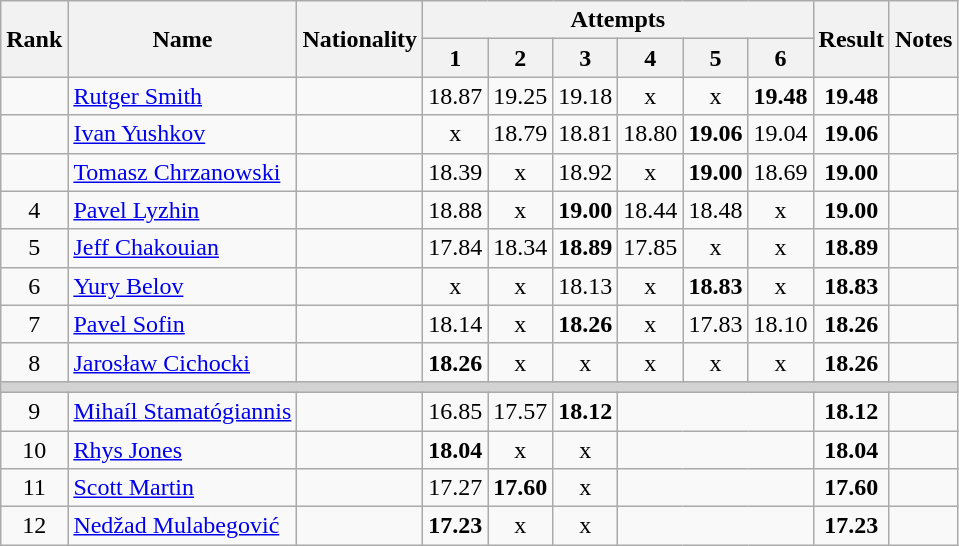<table class="wikitable sortable" style="text-align:center">
<tr>
<th rowspan=2>Rank</th>
<th rowspan=2>Name</th>
<th rowspan=2>Nationality</th>
<th colspan=6>Attempts</th>
<th rowspan=2>Result</th>
<th rowspan=2>Notes</th>
</tr>
<tr>
<th>1</th>
<th>2</th>
<th>3</th>
<th>4</th>
<th>5</th>
<th>6</th>
</tr>
<tr>
<td></td>
<td align=left><a href='#'>Rutger Smith</a></td>
<td align=left></td>
<td>18.87</td>
<td>19.25</td>
<td>19.18</td>
<td>x</td>
<td>x</td>
<td><strong>19.48</strong></td>
<td><strong>19.48</strong></td>
<td></td>
</tr>
<tr>
<td></td>
<td align=left><a href='#'>Ivan Yushkov</a></td>
<td align=left></td>
<td>x</td>
<td>18.79</td>
<td>18.81</td>
<td>18.80</td>
<td><strong>19.06</strong></td>
<td>19.04</td>
<td><strong>19.06</strong></td>
<td></td>
</tr>
<tr>
<td></td>
<td align=left><a href='#'>Tomasz Chrzanowski</a></td>
<td align=left></td>
<td>18.39</td>
<td>x</td>
<td>18.92</td>
<td>x</td>
<td><strong>19.00</strong></td>
<td>18.69</td>
<td><strong>19.00</strong></td>
<td></td>
</tr>
<tr>
<td>4</td>
<td align=left><a href='#'>Pavel Lyzhin</a></td>
<td align=left></td>
<td>18.88</td>
<td>x</td>
<td><strong>19.00</strong></td>
<td>18.44</td>
<td>18.48</td>
<td>x</td>
<td><strong>19.00</strong></td>
<td></td>
</tr>
<tr>
<td>5</td>
<td align=left><a href='#'>Jeff Chakouian</a></td>
<td align=left></td>
<td>17.84</td>
<td>18.34</td>
<td><strong>18.89</strong></td>
<td>17.85</td>
<td>x</td>
<td>x</td>
<td><strong>18.89</strong></td>
<td></td>
</tr>
<tr>
<td>6</td>
<td align=left><a href='#'>Yury Belov</a></td>
<td align=left></td>
<td>x</td>
<td>x</td>
<td>18.13</td>
<td>x</td>
<td><strong>18.83</strong></td>
<td>x</td>
<td><strong>18.83</strong></td>
<td></td>
</tr>
<tr>
<td>7</td>
<td align=left><a href='#'>Pavel Sofin</a></td>
<td align=left></td>
<td>18.14</td>
<td>x</td>
<td><strong>18.26</strong></td>
<td>x</td>
<td>17.83</td>
<td>18.10</td>
<td><strong>18.26</strong></td>
<td></td>
</tr>
<tr>
<td>8</td>
<td align=left><a href='#'>Jarosław Cichocki</a></td>
<td align=left></td>
<td><strong>18.26</strong></td>
<td>x</td>
<td>x</td>
<td>x</td>
<td>x</td>
<td>x</td>
<td><strong>18.26</strong></td>
<td></td>
</tr>
<tr>
<td colspan=11 bgcolor=lightgray></td>
</tr>
<tr>
<td>9</td>
<td align=left><a href='#'>Mihaíl Stamatógiannis</a></td>
<td align=left></td>
<td>16.85</td>
<td>17.57</td>
<td><strong>18.12</strong></td>
<td colspan=3></td>
<td><strong>18.12</strong></td>
<td></td>
</tr>
<tr>
<td>10</td>
<td align=left><a href='#'>Rhys Jones</a></td>
<td align=left></td>
<td><strong>18.04</strong></td>
<td>x</td>
<td>x</td>
<td colspan=3></td>
<td><strong>18.04</strong></td>
<td></td>
</tr>
<tr>
<td>11</td>
<td align=left><a href='#'>Scott Martin</a></td>
<td align=left></td>
<td>17.27</td>
<td><strong>17.60</strong></td>
<td>x</td>
<td colspan=3></td>
<td><strong>17.60</strong></td>
<td></td>
</tr>
<tr>
<td>12</td>
<td align=left><a href='#'>Nedžad Mulabegović</a></td>
<td align=left></td>
<td><strong>17.23</strong></td>
<td>x</td>
<td>x</td>
<td colspan=3></td>
<td><strong>17.23</strong></td>
<td></td>
</tr>
</table>
